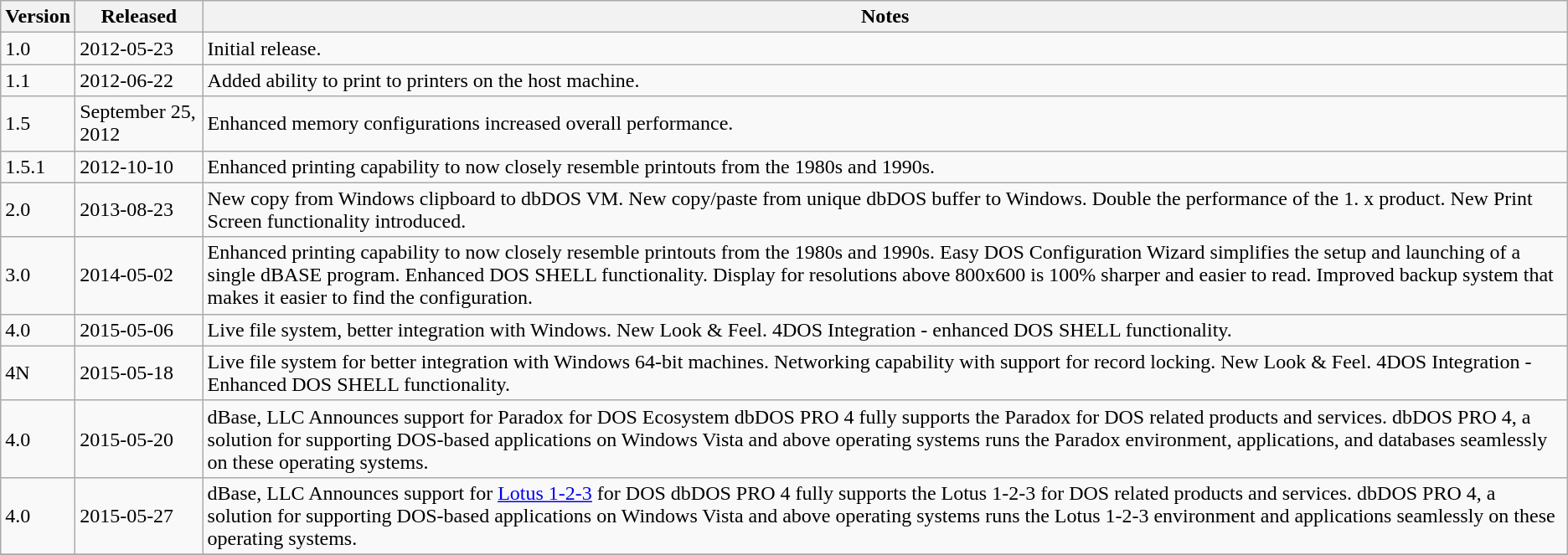<table class="wikitable" style="float:center; margin:0 0 0.5em 1em;">
<tr>
<th>Version</th>
<th>Released</th>
<th>Notes</th>
</tr>
<tr>
<td>1.0</td>
<td>2012-05-23</td>
<td>Initial release.</td>
</tr>
<tr>
<td>1.1</td>
<td>2012-06-22</td>
<td>Added ability to print to printers on the host machine.</td>
</tr>
<tr>
<td>1.5</td>
<td>September 25, 2012</td>
<td>Enhanced memory configurations increased overall performance.</td>
</tr>
<tr>
<td>1.5.1</td>
<td>2012-10-10</td>
<td>Enhanced printing capability to now closely resemble printouts from the 1980s and 1990s.</td>
</tr>
<tr>
<td>2.0</td>
<td>2013-08-23</td>
<td>New copy from Windows clipboard to dbDOS VM.  New copy/paste from unique dbDOS buffer to Windows.  Double the performance of the 1. x product.  New Print Screen functionality introduced.</td>
</tr>
<tr>
<td>3.0</td>
<td>2014-05-02</td>
<td>Enhanced printing capability to now closely resemble printouts from the 1980s and 1990s.  Easy DOS Configuration Wizard simplifies the setup and launching of a single dBASE program.  Enhanced DOS SHELL functionality.  Display for resolutions above 800x600 is 100% sharper and easier to read.  Improved backup system that makes it easier to find the configuration.</td>
</tr>
<tr>
<td>4.0</td>
<td>2015-05-06</td>
<td>Live file system, better integration with Windows. New Look & Feel. 4DOS Integration - enhanced DOS SHELL functionality.</td>
</tr>
<tr>
<td>4N</td>
<td>2015-05-18</td>
<td>Live file system for better integration with Windows 64-bit machines.  Networking capability with support for record locking.  New Look & Feel. 4DOS Integration - Enhanced DOS SHELL functionality.</td>
</tr>
<tr>
<td>4.0</td>
<td>2015-05-20</td>
<td>dBase, LLC Announces support for Paradox for DOS Ecosystem dbDOS PRO 4 fully supports the Paradox for DOS related products and services.  dbDOS PRO 4,  a solution for supporting DOS-based applications on Windows Vista and above operating systems runs the Paradox environment, applications, and databases seamlessly on these operating systems.</td>
</tr>
<tr>
<td>4.0</td>
<td>2015-05-27</td>
<td>dBase, LLC Announces support for <a href='#'>Lotus 1-2-3</a> for DOS dbDOS PRO 4 fully supports the Lotus 1-2-3 for DOS related products and services. dbDOS PRO 4, a solution for supporting DOS-based applications on Windows Vista and above operating systems runs the Lotus 1-2-3 environment and applications seamlessly on these operating systems.</td>
</tr>
<tr>
</tr>
</table>
